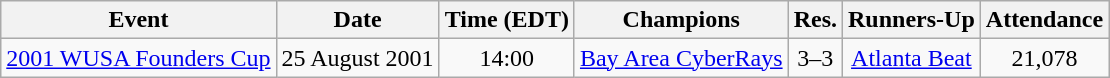<table class="wikitable" style="text-align: center;">
<tr>
<th>Event</th>
<th>Date</th>
<th>Time (EDT)</th>
<th>Champions</th>
<th>Res.</th>
<th>Runners-Up</th>
<th>Attendance</th>
</tr>
<tr>
<td><a href='#'>2001 WUSA Founders Cup</a></td>
<td>25 August 2001</td>
<td>14:00</td>
<td><a href='#'>Bay Area CyberRays</a></td>
<td>3–3  </td>
<td><a href='#'>Atlanta Beat</a></td>
<td>21,078</td>
</tr>
</table>
